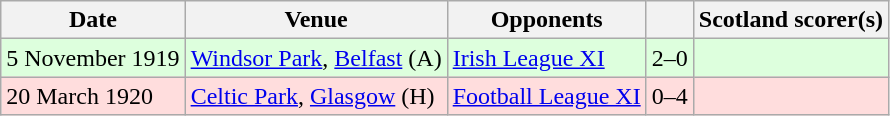<table class="wikitable">
<tr>
<th>Date</th>
<th>Venue</th>
<th>Opponents</th>
<th></th>
<th>Scotland scorer(s)</th>
</tr>
<tr bgcolor=#ddffdd>
<td>5 November 1919</td>
<td><a href='#'>Windsor Park</a>, <a href='#'>Belfast</a> (A)</td>
<td> <a href='#'>Irish League XI</a></td>
<td align=center>2–0</td>
<td></td>
</tr>
<tr bgcolor=#ffdddd>
<td>20 March 1920</td>
<td><a href='#'>Celtic Park</a>, <a href='#'>Glasgow</a> (H)</td>
<td> <a href='#'>Football League XI</a></td>
<td align=center>0–4</td>
<td></td>
</tr>
</table>
